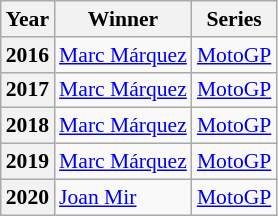<table class="wikitable" style="font-size: 90%;">
<tr>
<th>Year</th>
<th>Winner</th>
<th>Series</th>
</tr>
<tr>
<th>2016</th>
<td> <a href='#'>Marc Márquez</a></td>
<td><a href='#'>MotoGP</a></td>
</tr>
<tr>
<th>2017</th>
<td> <a href='#'>Marc Márquez</a></td>
<td><a href='#'>MotoGP</a></td>
</tr>
<tr>
<th>2018</th>
<td> <a href='#'>Marc Márquez</a></td>
<td><a href='#'>MotoGP</a></td>
</tr>
<tr>
<th>2019</th>
<td> <a href='#'>Marc Márquez</a></td>
<td><a href='#'>MotoGP</a></td>
</tr>
<tr>
<th>2020</th>
<td> <a href='#'>Joan Mir</a></td>
<td><a href='#'>MotoGP</a></td>
</tr>
</table>
